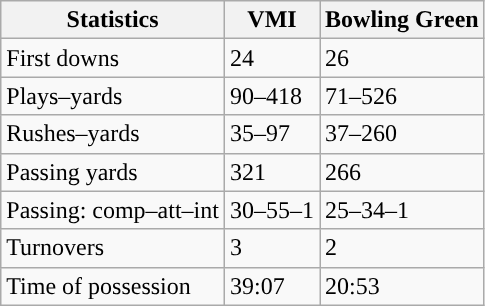<table class="wikitable" style="float:left">
<tr>
<th>Statistics</th>
<th>VMI</th>
<th>Bowling Green</th>
</tr>
<tr>
<td>First downs</td>
<td>24</td>
<td>26</td>
</tr>
<tr>
<td>Plays–yards</td>
<td>90–418</td>
<td>71–526</td>
</tr>
<tr>
<td>Rushes–yards</td>
<td>35–97</td>
<td>37–260</td>
</tr>
<tr>
<td>Passing yards</td>
<td>321</td>
<td>266</td>
</tr>
<tr>
<td>Passing: comp–att–int</td>
<td>30–55–1</td>
<td>25–34–1</td>
</tr>
<tr>
<td>Turnovers</td>
<td>3</td>
<td>2</td>
</tr>
<tr>
<td>Time of possession</td>
<td>39:07</td>
<td>20:53</td>
</tr>
</table>
